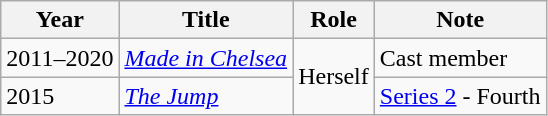<table class="wikitable">
<tr>
<th>Year</th>
<th>Title</th>
<th>Role</th>
<th>Note</th>
</tr>
<tr>
<td>2011–2020</td>
<td><em><a href='#'>Made in Chelsea</a></em></td>
<td rowspan="2">Herself</td>
<td>Cast member</td>
</tr>
<tr>
<td>2015</td>
<td><em><a href='#'>The Jump</a></em></td>
<td><a href='#'>Series 2</a> - Fourth</td>
</tr>
</table>
